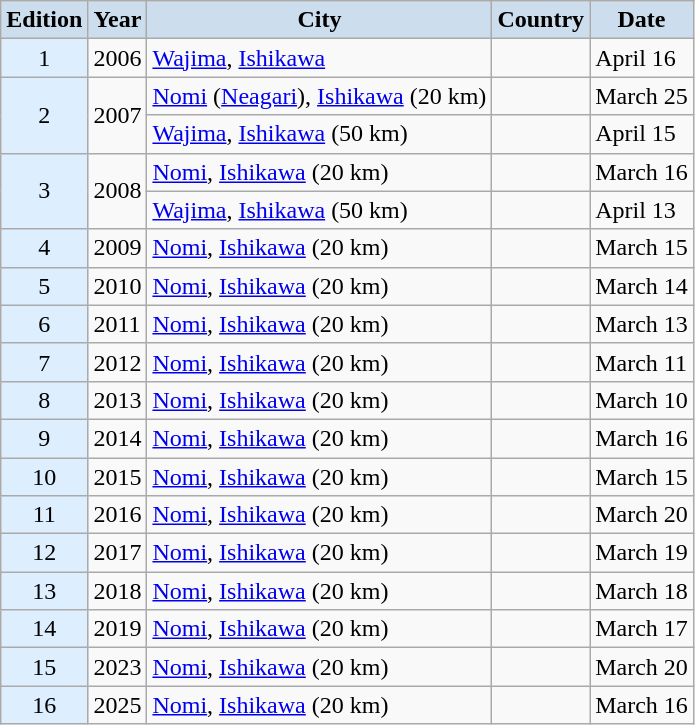<table class="wikitable" align="center">
<tr>
<th style="background-color: #CCDDEE;">Edition</th>
<th style="background-color: #CCDDEE;">Year</th>
<th style="background-color: #CCDDEE;">City</th>
<th style="background-color: #CCDDEE;">Country</th>
<th style="background-color: #CCDDEE;">Date</th>
</tr>
<tr>
<td bgcolor=DDEEFF align="center">1</td>
<td>2006</td>
<td><a href='#'>Wajima</a>, <a href='#'>Ishikawa</a></td>
<td></td>
<td>April 16</td>
</tr>
<tr>
<td rowspan=2 bgcolor=DDEEFF align="center">2</td>
<td rowspan=2>2007</td>
<td><a href='#'>Nomi</a> (<a href='#'>Neagari</a>), <a href='#'>Ishikawa</a> (20 km)</td>
<td></td>
<td>March 25</td>
</tr>
<tr>
<td><a href='#'>Wajima</a>, <a href='#'>Ishikawa</a> (50 km)</td>
<td></td>
<td>April 15</td>
</tr>
<tr>
<td rowspan=2 bgcolor=DDEEFF align="center">3</td>
<td rowspan=2>2008</td>
<td><a href='#'>Nomi</a>, <a href='#'>Ishikawa</a> (20 km)</td>
<td></td>
<td>March 16</td>
</tr>
<tr>
<td><a href='#'>Wajima</a>, <a href='#'>Ishikawa</a> (50 km)</td>
<td></td>
<td>April 13</td>
</tr>
<tr>
<td bgcolor=DDEEFF align="center">4</td>
<td>2009</td>
<td><a href='#'>Nomi</a>, <a href='#'>Ishikawa</a> (20 km)</td>
<td></td>
<td>March 15</td>
</tr>
<tr>
<td bgcolor=DDEEFF align="center">5</td>
<td>2010</td>
<td><a href='#'>Nomi</a>, <a href='#'>Ishikawa</a> (20 km)</td>
<td></td>
<td>March 14</td>
</tr>
<tr>
<td bgcolor=DDEEFF align="center">6</td>
<td>2011</td>
<td><a href='#'>Nomi</a>, <a href='#'>Ishikawa</a> (20 km)</td>
<td></td>
<td>March 13</td>
</tr>
<tr>
<td bgcolor=DDEEFF align="center">7</td>
<td>2012</td>
<td><a href='#'>Nomi</a>, <a href='#'>Ishikawa</a> (20 km)</td>
<td></td>
<td>March 11</td>
</tr>
<tr>
<td bgcolor=DDEEFF align="center">8</td>
<td>2013</td>
<td><a href='#'>Nomi</a>, <a href='#'>Ishikawa</a> (20 km)</td>
<td></td>
<td>March 10</td>
</tr>
<tr>
<td bgcolor=DDEEFF align="center">9</td>
<td>2014</td>
<td><a href='#'>Nomi</a>, <a href='#'>Ishikawa</a> (20 km)</td>
<td></td>
<td>March 16</td>
</tr>
<tr>
<td bgcolor=DDEEFF align="center">10</td>
<td>2015</td>
<td><a href='#'>Nomi</a>, <a href='#'>Ishikawa</a> (20 km)</td>
<td></td>
<td>March 15</td>
</tr>
<tr>
<td bgcolor=DDEEFF align="center">11</td>
<td>2016</td>
<td><a href='#'>Nomi</a>, <a href='#'>Ishikawa</a> (20 km)</td>
<td></td>
<td>March 20</td>
</tr>
<tr>
<td bgcolor=DDEEFF align="center">12</td>
<td>2017</td>
<td><a href='#'>Nomi</a>, <a href='#'>Ishikawa</a> (20 km)</td>
<td></td>
<td>March 19</td>
</tr>
<tr>
<td bgcolor=DDEEFF align="center">13</td>
<td>2018</td>
<td><a href='#'>Nomi</a>, <a href='#'>Ishikawa</a> (20 km)</td>
<td></td>
<td>March 18</td>
</tr>
<tr>
<td bgcolor=DDEEFF align="center">14</td>
<td>2019</td>
<td><a href='#'>Nomi</a>, <a href='#'>Ishikawa</a> (20 km)</td>
<td></td>
<td>March 17</td>
</tr>
<tr>
<td bgcolor=DDEEFF align="center">15</td>
<td>2023</td>
<td><a href='#'>Nomi</a>, <a href='#'>Ishikawa</a> (20 km)</td>
<td></td>
<td>March 20</td>
</tr>
<tr>
<td bgcolor=DDEEFF align="center">16</td>
<td>2025</td>
<td><a href='#'>Nomi</a>, <a href='#'>Ishikawa</a> (20 km)</td>
<td></td>
<td>March 16</td>
</tr>
</table>
